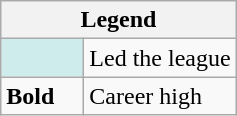<table class="wikitable mw-collapsible mw-collapsed">
<tr>
<th colspan="2">Legend</th>
</tr>
<tr>
<td style="background:#cfecec; width:3em;"></td>
<td>Led the league</td>
</tr>
<tr>
<td><strong>Bold</strong></td>
<td>Career high</td>
</tr>
</table>
